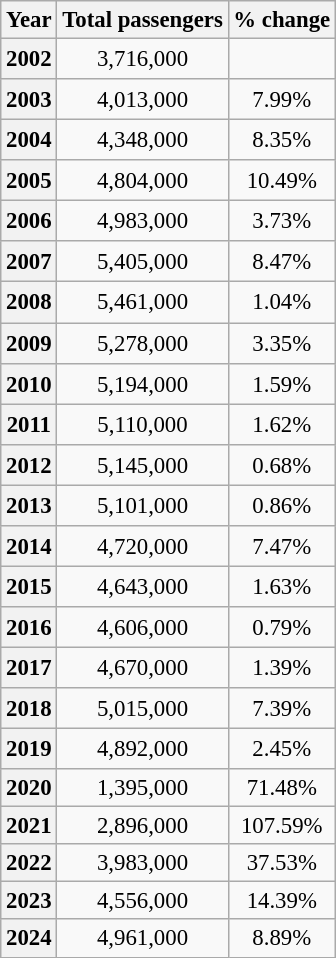<table class="wikitable sortable" style="font-size: 95%; text-align:center" width= align=>
<tr>
<th>Year</th>
<th>Total passengers</th>
<th>% change</th>
</tr>
<tr>
<th style="height:20px;" scope="row">2002</th>
<td>3,716,000</td>
<td></td>
</tr>
<tr>
<th style="height:20px;" scope="row">2003</th>
<td>4,013,000</td>
<td> 7.99%</td>
</tr>
<tr>
<th style="height:20px;" scope="row">2004</th>
<td>4,348,000</td>
<td> 8.35%</td>
</tr>
<tr>
<th style="height:20px;" scope="row">2005</th>
<td>4,804,000</td>
<td> 10.49%</td>
</tr>
<tr>
<th style="height:20px;" scope="row">2006</th>
<td>4,983,000</td>
<td> 3.73%</td>
</tr>
<tr>
<th style="height:20px;" scope="row">2007</th>
<td>5,405,000</td>
<td> 8.47%</td>
</tr>
<tr>
<th style="height:20px;" scope="row">2008</th>
<td>5,461,000</td>
<td> 1.04%</td>
</tr>
<tr>
<th style="height:20px;" scope="row">2009</th>
<td>5,278,000</td>
<td> 3.35%</td>
</tr>
<tr>
<th style="height:20px;" scope="row">2010</th>
<td>5,194,000</td>
<td> 1.59%</td>
</tr>
<tr>
<th style="height:20px;" scope="row">2011</th>
<td>5,110,000</td>
<td> 1.62%</td>
</tr>
<tr>
<th style="height:20px;" scope="row">2012</th>
<td>5,145,000</td>
<td> 0.68%</td>
</tr>
<tr>
<th style="height:20px;" scope="row">2013</th>
<td>5,101,000</td>
<td> 0.86%</td>
</tr>
<tr>
<th style="height:20px;" scope="row">2014</th>
<td>4,720,000</td>
<td> 7.47%</td>
</tr>
<tr>
<th style="height:20px;" scope="row">2015</th>
<td>4,643,000</td>
<td> 1.63%</td>
</tr>
<tr>
<th style="height:20px;" scope="row">2016</th>
<td>4,606,000</td>
<td> 0.79%</td>
</tr>
<tr>
<th style="height:20px;" scope="row">2017</th>
<td>4,670,000</td>
<td> 1.39%</td>
</tr>
<tr>
<th style="height:20px;" scope="row">2018</th>
<td>5,015,000</td>
<td> 7.39%</td>
</tr>
<tr>
<th style="height:20px;" scope="row">2019</th>
<td>4,892,000</td>
<td> 2.45%</td>
</tr>
<tr>
<th !style="height:20px;" scope="row">2020</th>
<td>1,395,000</td>
<td> 71.48%</td>
</tr>
<tr>
<th !style="height:20px;" scope="row">2021</th>
<td>2,896,000</td>
<td> 107.59%</td>
</tr>
<tr>
<th !style="height:20px;" scope="row">2022</th>
<td>3,983,000</td>
<td> 37.53%</td>
</tr>
<tr>
<th !style="height:20px;" scope="row">2023</th>
<td>4,556,000</td>
<td> 14.39%</td>
</tr>
<tr>
<th !style="height:20px;" scope="row">2024</th>
<td>4,961,000</td>
<td> 8.89%</td>
</tr>
</table>
